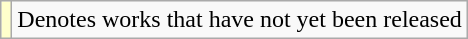<table class="wikitable">
<tr>
<td style="background:#FFFFCC;"></td>
<td>Denotes works that have not yet been released</td>
</tr>
</table>
